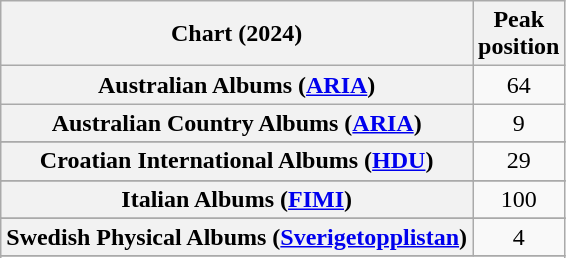<table class="wikitable sortable plainrowheaders" style="text-align:center">
<tr>
<th scope="col">Chart (2024)</th>
<th scope="col">Peak<br>position</th>
</tr>
<tr>
<th scope="row">Australian Albums (<a href='#'>ARIA</a>)</th>
<td>64</td>
</tr>
<tr>
<th scope="row">Australian Country Albums (<a href='#'>ARIA</a>)</th>
<td>9</td>
</tr>
<tr>
</tr>
<tr>
</tr>
<tr>
<th scope="row">Croatian International Albums (<a href='#'>HDU</a>)</th>
<td>29</td>
</tr>
<tr>
</tr>
<tr>
</tr>
<tr>
</tr>
<tr>
<th scope="row">Italian Albums (<a href='#'>FIMI</a>)</th>
<td>100</td>
</tr>
<tr>
</tr>
<tr>
<th scope="row">Swedish Physical Albums (<a href='#'>Sverigetopplistan</a>)</th>
<td>4</td>
</tr>
<tr>
</tr>
<tr>
</tr>
<tr>
</tr>
<tr>
</tr>
<tr>
</tr>
<tr>
</tr>
</table>
